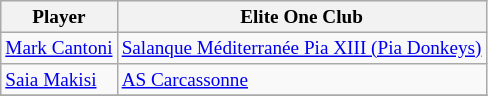<table class="wikitable" style="font-size:80%">
<tr bgcolor="#efefef">
<th width=" ">Player</th>
<th width=" ">Elite One Club</th>
</tr>
<tr>
<td><a href='#'>Mark Cantoni</a></td>
<td> <a href='#'>Salanque Méditerranée Pia XIII (Pia Donkeys)</a></td>
</tr>
<tr>
<td><a href='#'>Saia Makisi</a></td>
<td> <a href='#'>AS Carcassonne</a></td>
</tr>
<tr>
</tr>
</table>
